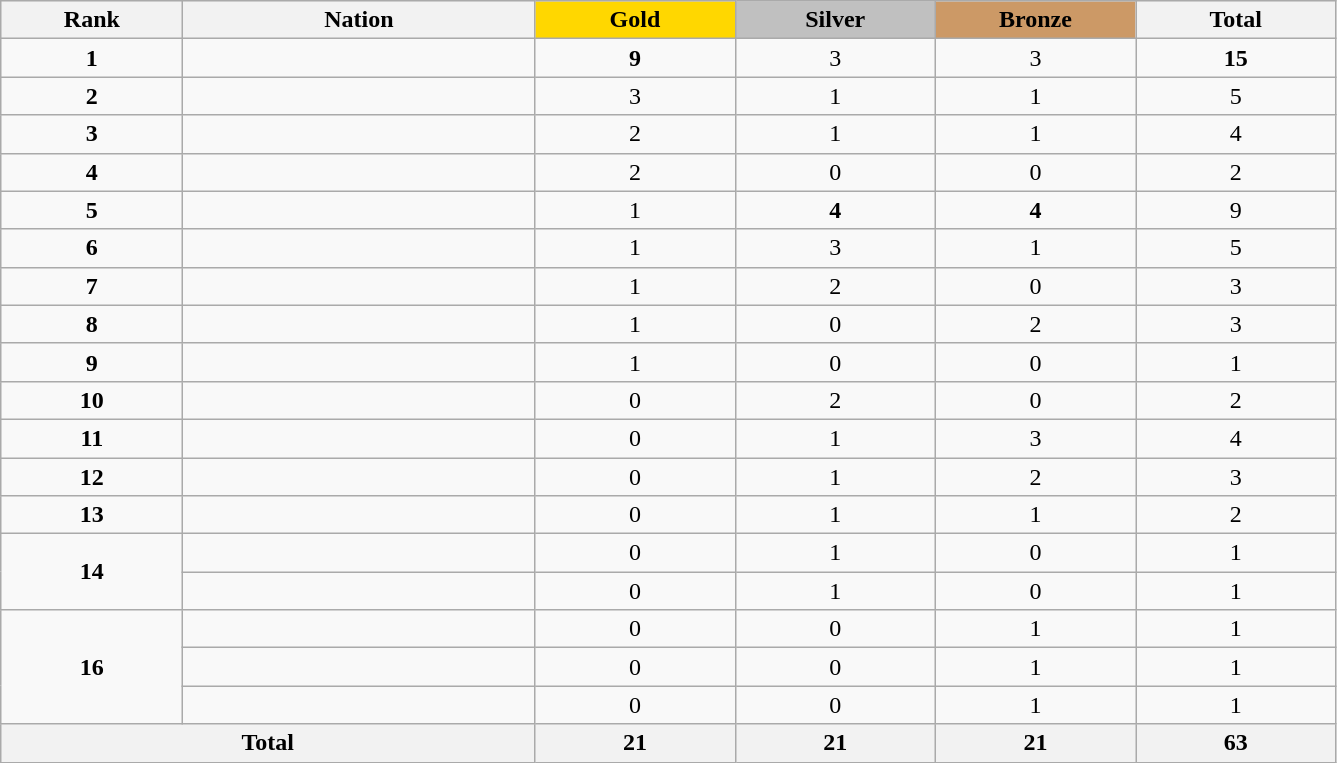<table class="wikitable collapsible autocollapse plainrowheaders" width=70.5% style="text-align:center;">
<tr style="background-color:#EDEDED;">
<th width=100px class="hintergrundfarbe5">Rank</th>
<th width=200px class="hintergrundfarbe6">Nation</th>
<th style="background:    gold; width:15%">Gold</th>
<th style="background:  silver; width:15%">Silver</th>
<th style="background: #CC9966; width:15%">Bronze</th>
<th class="hintergrundfarbe6" style="width:15%">Total</th>
</tr>
<tr>
<td><strong>1</strong></td>
<td align=left></td>
<td><strong>9</strong></td>
<td>3</td>
<td>3</td>
<td><strong>15</strong></td>
</tr>
<tr>
<td><strong>2</strong></td>
<td align=left></td>
<td>3</td>
<td>1</td>
<td>1</td>
<td>5</td>
</tr>
<tr>
<td><strong>3</strong></td>
<td align=left></td>
<td>2</td>
<td>1</td>
<td>1</td>
<td>4</td>
</tr>
<tr>
<td><strong>4</strong></td>
<td align=left><em></em></td>
<td>2</td>
<td>0</td>
<td>0</td>
<td>2</td>
</tr>
<tr>
<td><strong>5</strong></td>
<td align=left></td>
<td>1</td>
<td><strong>4</strong></td>
<td><strong>4</strong></td>
<td>9</td>
</tr>
<tr>
<td><strong>6</strong></td>
<td align=left></td>
<td>1</td>
<td>3</td>
<td>1</td>
<td>5</td>
</tr>
<tr>
<td><strong>7</strong></td>
<td align=left></td>
<td>1</td>
<td>2</td>
<td>0</td>
<td>3</td>
</tr>
<tr>
<td><strong>8</strong></td>
<td align=left></td>
<td>1</td>
<td>0</td>
<td>2</td>
<td>3</td>
</tr>
<tr>
<td><strong>9</strong></td>
<td align=left></td>
<td>1</td>
<td>0</td>
<td>0</td>
<td>1</td>
</tr>
<tr>
<td><strong>10</strong></td>
<td align=left></td>
<td>0</td>
<td>2</td>
<td>0</td>
<td>2</td>
</tr>
<tr>
<td><strong>11</strong></td>
<td align=left></td>
<td>0</td>
<td>1</td>
<td>3</td>
<td>4</td>
</tr>
<tr>
<td><strong>12</strong></td>
<td align=left><em></em></td>
<td>0</td>
<td>1</td>
<td>2</td>
<td>3</td>
</tr>
<tr>
<td><strong>13</strong></td>
<td align=left></td>
<td>0</td>
<td>1</td>
<td>1</td>
<td>2</td>
</tr>
<tr>
<td rowspan=2><strong>14</strong></td>
<td align=left></td>
<td>0</td>
<td>1</td>
<td>0</td>
<td>1</td>
</tr>
<tr>
<td align=left><em></em></td>
<td>0</td>
<td>1</td>
<td>0</td>
<td>1</td>
</tr>
<tr>
<td rowspan=3><strong>16</strong></td>
<td align=left></td>
<td>0</td>
<td>0</td>
<td>1</td>
<td>1</td>
</tr>
<tr>
<td align=left></td>
<td>0</td>
<td>0</td>
<td>1</td>
<td>1</td>
</tr>
<tr>
<td align=left></td>
<td>0</td>
<td>0</td>
<td>1</td>
<td>1</td>
</tr>
<tr>
<th colspan=2>Total</th>
<th>21</th>
<th>21</th>
<th>21</th>
<th>63</th>
</tr>
</table>
